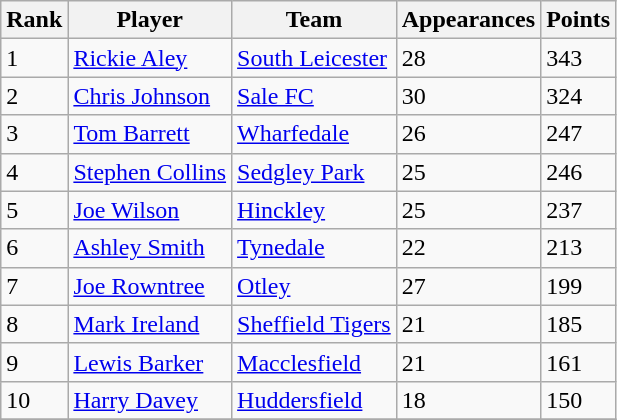<table class="wikitable">
<tr>
<th>Rank</th>
<th>Player</th>
<th>Team</th>
<th>Appearances</th>
<th>Points</th>
</tr>
<tr>
<td>1</td>
<td> <a href='#'>Rickie Aley</a></td>
<td><a href='#'>South Leicester</a></td>
<td>28</td>
<td>343</td>
</tr>
<tr>
<td>2</td>
<td> <a href='#'>Chris Johnson</a></td>
<td><a href='#'>Sale FC</a></td>
<td>30</td>
<td>324</td>
</tr>
<tr>
<td>3</td>
<td> <a href='#'>Tom Barrett</a></td>
<td><a href='#'>Wharfedale</a></td>
<td>26</td>
<td>247</td>
</tr>
<tr>
<td>4</td>
<td> <a href='#'>Stephen Collins</a></td>
<td><a href='#'>Sedgley Park</a></td>
<td>25</td>
<td>246</td>
</tr>
<tr>
<td>5</td>
<td> <a href='#'>Joe Wilson</a></td>
<td><a href='#'>Hinckley</a></td>
<td>25</td>
<td>237</td>
</tr>
<tr>
<td>6</td>
<td> <a href='#'>Ashley Smith</a></td>
<td><a href='#'>Tynedale</a></td>
<td>22</td>
<td>213</td>
</tr>
<tr>
<td>7</td>
<td> <a href='#'>Joe Rowntree</a></td>
<td><a href='#'>Otley</a></td>
<td>27</td>
<td>199</td>
</tr>
<tr>
<td>8</td>
<td> <a href='#'>Mark Ireland</a></td>
<td><a href='#'>Sheffield Tigers</a></td>
<td>21</td>
<td>185</td>
</tr>
<tr>
<td>9</td>
<td> <a href='#'>Lewis Barker</a></td>
<td><a href='#'>Macclesfield</a></td>
<td>21</td>
<td>161</td>
</tr>
<tr>
<td>10</td>
<td> <a href='#'>Harry Davey</a></td>
<td><a href='#'>Huddersfield</a></td>
<td>18</td>
<td>150</td>
</tr>
<tr>
</tr>
</table>
